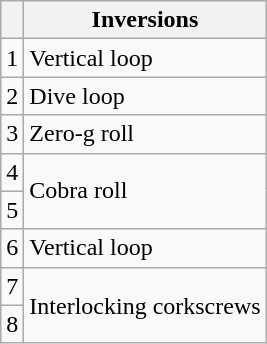<table class="wikitable">
<tr>
<th></th>
<th>Inversions</th>
</tr>
<tr>
<td>1</td>
<td>Vertical loop</td>
</tr>
<tr>
<td>2</td>
<td>Dive loop</td>
</tr>
<tr>
<td>3</td>
<td>Zero-g roll</td>
</tr>
<tr>
<td>4</td>
<td rowspan="2">Cobra roll</td>
</tr>
<tr>
<td>5</td>
</tr>
<tr>
<td>6</td>
<td>Vertical loop</td>
</tr>
<tr>
<td>7</td>
<td rowspan="2">Interlocking corkscrews</td>
</tr>
<tr>
<td>8</td>
</tr>
</table>
